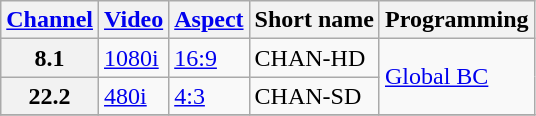<table class="wikitable">
<tr>
<th><a href='#'>Channel</a></th>
<th><a href='#'>Video</a></th>
<th><a href='#'>Aspect</a></th>
<th>Short name</th>
<th>Programming</th>
</tr>
<tr>
<th scope = "row">8.1</th>
<td><a href='#'>1080i</a></td>
<td><a href='#'>16:9</a></td>
<td>CHAN-HD</td>
<td rowspan="2"><a href='#'>Global BC</a></td>
</tr>
<tr>
<th scope = "row">22.2</th>
<td><a href='#'>480i</a></td>
<td><a href='#'>4:3</a></td>
<td>CHAN-SD</td>
</tr>
<tr>
</tr>
</table>
